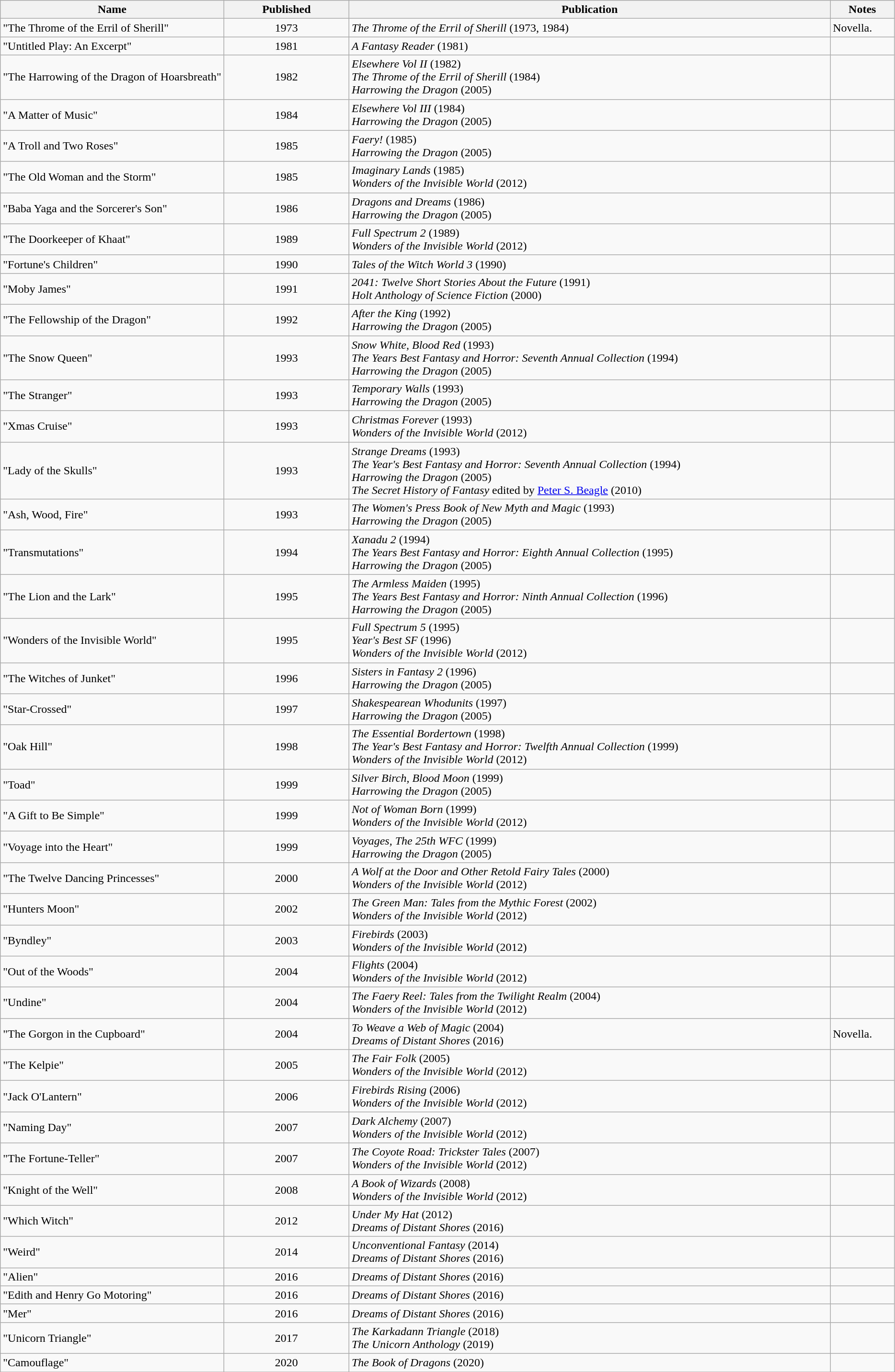<table class="wikitable sortable" id="noveltable" border="1">
<tr>
<th Width=25%>Name</th>
<th width=14%>Published</th>
<th>Publication</th>
<th>Notes</th>
</tr>
<tr>
<td>"The Throme of the Erril of Sherill"</td>
<td align="center">1973</td>
<td><em>The Throme of the Erril of Sherill</em> (1973, 1984)</td>
<td>Novella.</td>
</tr>
<tr>
<td>"Untitled Play: An Excerpt"</td>
<td align="center">1981</td>
<td><em>A Fantasy Reader</em> (1981)</td>
<td></td>
</tr>
<tr>
<td>"The Harrowing of the Dragon of Hoarsbreath"</td>
<td align="center">1982</td>
<td><em>Elsewhere Vol II</em> (1982)<br><em>The Throme of the Erril of Sherill</em> (1984)<br><em>Harrowing the Dragon</em> (2005)</td>
<td></td>
</tr>
<tr>
<td>"A Matter of Music"</td>
<td align="center">1984</td>
<td><em>Elsewhere Vol III</em> (1984)<br><em>Harrowing the Dragon</em> (2005)</td>
<td></td>
</tr>
<tr>
<td>"A Troll and Two Roses"</td>
<td align="center">1985</td>
<td><em>Faery!</em> (1985)<br><em>Harrowing the Dragon</em> (2005)</td>
<td></td>
</tr>
<tr>
<td>"The Old Woman and the Storm"</td>
<td align="center">1985</td>
<td><em>Imaginary Lands</em> (1985)<br><em>Wonders of the Invisible World</em> (2012)</td>
<td></td>
</tr>
<tr>
<td>"Baba Yaga and the Sorcerer's Son"</td>
<td align="center">1986</td>
<td><em>Dragons and Dreams</em> (1986)<br><em>Harrowing the Dragon</em> (2005)</td>
<td></td>
</tr>
<tr>
<td>"The Doorkeeper of Khaat"</td>
<td align="center">1989</td>
<td><em>Full Spectrum 2</em> (1989)<br><em>Wonders of the Invisible World</em> (2012)</td>
<td></td>
</tr>
<tr>
<td>"Fortune's Children"</td>
<td align="center">1990</td>
<td><em>Tales of the Witch World 3</em> (1990)</td>
<td></td>
</tr>
<tr>
<td>"Moby James"</td>
<td align="center">1991</td>
<td><em>2041: Twelve Short Stories About the Future</em> (1991)<br><em>Holt Anthology of Science Fiction</em> (2000)</td>
<td></td>
</tr>
<tr>
<td>"The Fellowship of the Dragon"</td>
<td align="center">1992</td>
<td><em>After the King</em> (1992)<br><em>Harrowing the Dragon</em> (2005)</td>
<td></td>
</tr>
<tr>
<td>"The Snow Queen"</td>
<td align="center">1993</td>
<td><em>Snow White, Blood Red</em> (1993)<br><em>The Years Best Fantasy and Horror: Seventh Annual Collection</em> (1994)<br><em>Harrowing the Dragon</em> (2005)</td>
<td></td>
</tr>
<tr>
<td>"The Stranger"</td>
<td align="center">1993</td>
<td><em>Temporary Walls</em> (1993)<br><em>Harrowing the Dragon</em> (2005)</td>
<td></td>
</tr>
<tr>
<td>"Xmas Cruise"</td>
<td align="center">1993</td>
<td><em>Christmas Forever</em> (1993)<br><em>Wonders of the Invisible World</em> (2012)</td>
<td></td>
</tr>
<tr>
<td>"Lady of the Skulls"</td>
<td align="center">1993</td>
<td><em>Strange Dreams</em> (1993)<br><em>The Year's Best Fantasy and Horror: Seventh Annual Collection</em> (1994)<br><em>Harrowing the Dragon</em> (2005)<br><em>The Secret History of Fantasy</em> edited by <a href='#'>Peter S. Beagle</a> (2010)</td>
<td></td>
</tr>
<tr>
<td>"Ash, Wood, Fire"</td>
<td align="center">1993</td>
<td><em>The Women's Press Book of New Myth and Magic</em> (1993)<br><em>Harrowing the Dragon</em> (2005)</td>
<td></td>
</tr>
<tr>
<td>"Transmutations"</td>
<td align="center">1994</td>
<td><em>Xanadu 2</em> (1994)<br><em>The Years Best Fantasy and Horror: Eighth Annual Collection</em> (1995)<br><em>Harrowing the Dragon</em> (2005)</td>
<td></td>
</tr>
<tr>
<td>"The Lion and the Lark"</td>
<td align="center">1995</td>
<td><em>The Armless Maiden</em> (1995)<br><em>The Years Best Fantasy and Horror: Ninth Annual Collection</em> (1996)<br><em>Harrowing the Dragon</em> (2005)</td>
<td></td>
</tr>
<tr>
<td>"Wonders of the Invisible World"</td>
<td align="center">1995</td>
<td><em>Full Spectrum 5</em> (1995)<br><em>Year's Best SF</em> (1996)<br><em>Wonders of the Invisible World</em> (2012)</td>
<td></td>
</tr>
<tr>
<td>"The Witches of Junket"</td>
<td align="center">1996</td>
<td><em>Sisters in Fantasy 2</em> (1996)<br><em>Harrowing the Dragon</em> (2005)</td>
<td></td>
</tr>
<tr>
<td>"Star-Crossed"</td>
<td align="center">1997</td>
<td><em>Shakespearean Whodunits</em> (1997)<br><em>Harrowing the Dragon</em> (2005)</td>
<td></td>
</tr>
<tr>
<td>"Oak Hill"</td>
<td align="center">1998</td>
<td><em>The Essential Bordertown</em> (1998)<br><em>The Year's Best Fantasy and Horror: Twelfth Annual Collection</em> (1999)<br><em>Wonders of the Invisible World</em> (2012)</td>
<td></td>
</tr>
<tr>
<td>"Toad"</td>
<td align="center">1999</td>
<td><em>Silver Birch, Blood Moon</em> (1999)<br><em>Harrowing the Dragon</em> (2005)</td>
<td></td>
</tr>
<tr>
<td>"A Gift to Be Simple"</td>
<td align="center">1999</td>
<td><em>Not of Woman Born</em> (1999)<br><em>Wonders of the Invisible World</em> (2012)</td>
<td></td>
</tr>
<tr>
<td>"Voyage into the Heart"</td>
<td align="center">1999</td>
<td><em>Voyages, The 25th WFC</em> (1999)<br><em>Harrowing the Dragon</em> (2005)</td>
<td></td>
</tr>
<tr>
<td>"The Twelve Dancing Princesses"</td>
<td align="center">2000</td>
<td><em>A Wolf at the Door and Other Retold Fairy Tales</em> (2000)<br><em>Wonders of the Invisible World</em> (2012)</td>
<td></td>
</tr>
<tr>
<td>"Hunters Moon"</td>
<td align="center">2002</td>
<td><em>The Green Man: Tales from the Mythic Forest</em> (2002)<br><em>Wonders of the Invisible World</em> (2012)</td>
<td></td>
</tr>
<tr>
<td>"Byndley"</td>
<td align="center">2003</td>
<td><em>Firebirds</em> (2003)<br><em>Wonders of the Invisible World</em> (2012)</td>
<td></td>
</tr>
<tr>
<td>"Out of the Woods"</td>
<td align="center">2004</td>
<td><em>Flights</em> (2004)<br><em>Wonders of the Invisible World</em> (2012)</td>
<td></td>
</tr>
<tr>
<td>"Undine"</td>
<td align="center">2004</td>
<td><em>The Faery Reel: Tales from the Twilight Realm</em> (2004)<br><em>Wonders of the Invisible World</em> (2012)</td>
<td></td>
</tr>
<tr>
<td>"The Gorgon in the Cupboard"</td>
<td align="center">2004</td>
<td><em>To Weave a Web of Magic</em> (2004)<br><em>Dreams of Distant Shores</em> (2016)</td>
<td>Novella.</td>
</tr>
<tr>
<td>"The Kelpie"</td>
<td align="center">2005</td>
<td><em>The Fair Folk</em> (2005)<br><em>Wonders of the Invisible World</em> (2012)</td>
<td></td>
</tr>
<tr>
<td>"Jack O'Lantern"</td>
<td align="center">2006</td>
<td><em>Firebirds Rising</em> (2006)<br><em>Wonders of the Invisible World</em> (2012)</td>
<td></td>
</tr>
<tr>
<td>"Naming Day"</td>
<td align="center">2007</td>
<td><em>Dark Alchemy</em> (2007)<br><em>Wonders of the Invisible World</em> (2012)</td>
<td></td>
</tr>
<tr>
<td>"The Fortune-Teller"</td>
<td align="center">2007</td>
<td><em>The Coyote Road: Trickster Tales</em> (2007)<br><em>Wonders of the Invisible World</em> (2012)</td>
<td></td>
</tr>
<tr>
<td>"Knight of the Well"</td>
<td align="center">2008</td>
<td><em>A Book of Wizards</em> (2008)<br><em>Wonders of the Invisible World</em> (2012)</td>
<td></td>
</tr>
<tr>
<td>"Which Witch"</td>
<td align="center">2012</td>
<td><em>Under My Hat</em> (2012)<br><em>Dreams of Distant Shores</em> (2016)</td>
<td></td>
</tr>
<tr>
<td>"Weird"</td>
<td align="center">2014</td>
<td><em>Unconventional Fantasy</em> (2014)<br><em>Dreams of Distant Shores</em> (2016)</td>
<td></td>
</tr>
<tr>
<td>"Alien"</td>
<td align="center">2016</td>
<td><em>Dreams of Distant Shores</em> (2016)</td>
<td></td>
</tr>
<tr>
<td>"Edith and Henry Go Motoring"</td>
<td align="center">2016</td>
<td><em>Dreams of Distant Shores</em> (2016)</td>
<td></td>
</tr>
<tr>
<td>"Mer"</td>
<td align="center">2016</td>
<td><em>Dreams of Distant Shores</em> (2016)</td>
<td></td>
</tr>
<tr>
<td>"Unicorn Triangle"</td>
<td align="center">2017</td>
<td><em>The Karkadann Triangle</em> (2018)<br><em>The Unicorn Anthology</em> (2019)</td>
<td></td>
</tr>
<tr>
<td>"Camouflage"</td>
<td align="center">2020</td>
<td><em>The Book of Dragons</em> (2020)</td>
<td></td>
</tr>
<tr>
</tr>
</table>
